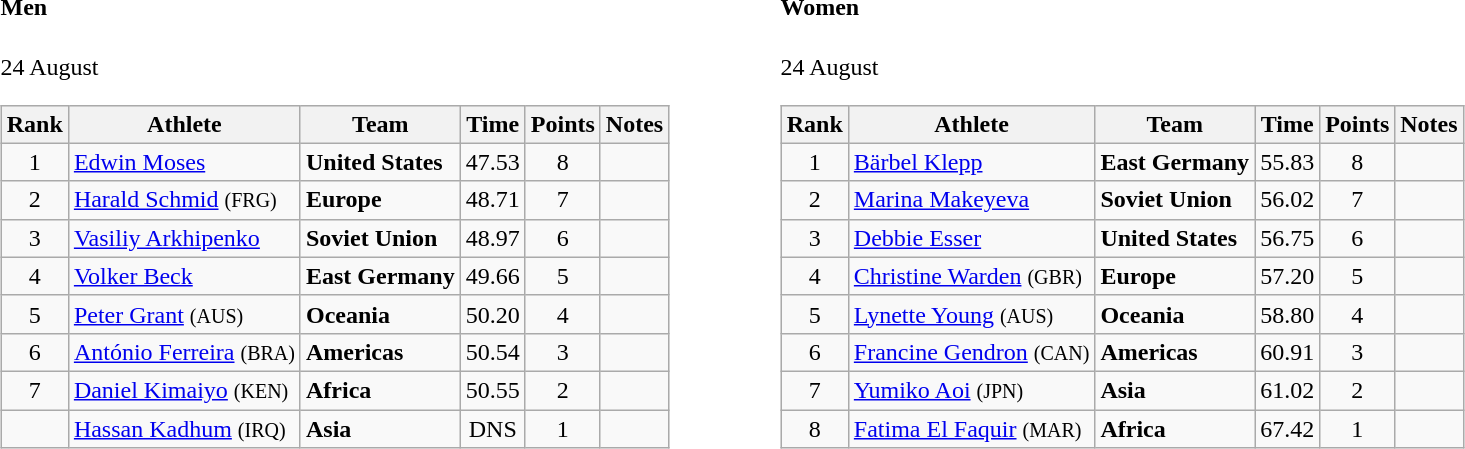<table>
<tr>
<td valign="top"><br><h4>Men</h4>24 August<table class="wikitable" style="text-align:center">
<tr>
<th>Rank</th>
<th>Athlete</th>
<th>Team</th>
<th>Time</th>
<th>Points</th>
<th>Notes</th>
</tr>
<tr>
<td>1</td>
<td align="left"><a href='#'>Edwin Moses</a></td>
<td align=left><strong>United States</strong></td>
<td>47.53</td>
<td>8</td>
<td></td>
</tr>
<tr>
<td>2</td>
<td align="left"><a href='#'>Harald Schmid</a> <small>(FRG)</small></td>
<td align=left><strong>Europe</strong></td>
<td>48.71</td>
<td>7</td>
<td></td>
</tr>
<tr>
<td>3</td>
<td align="left"><a href='#'>Vasiliy Arkhipenko</a></td>
<td align=left><strong>Soviet Union</strong></td>
<td>48.97</td>
<td>6</td>
<td></td>
</tr>
<tr>
<td>4</td>
<td align="left"><a href='#'>Volker Beck</a></td>
<td align=left><strong>East Germany</strong></td>
<td>49.66</td>
<td>5</td>
<td></td>
</tr>
<tr>
<td>5</td>
<td align="left"><a href='#'>Peter Grant</a> <small>(AUS)</small></td>
<td align=left><strong>Oceania</strong></td>
<td>50.20</td>
<td>4</td>
<td></td>
</tr>
<tr>
<td>6</td>
<td align="left"><a href='#'>António Ferreira</a> <small>(BRA)</small></td>
<td align=left><strong>Americas</strong></td>
<td>50.54</td>
<td>3</td>
<td></td>
</tr>
<tr>
<td>7</td>
<td align="left"><a href='#'>Daniel Kimaiyo</a> <small>(KEN)</small></td>
<td align=left><strong>Africa</strong></td>
<td>50.55</td>
<td>2</td>
<td></td>
</tr>
<tr>
<td></td>
<td align="left"><a href='#'>Hassan Kadhum</a> <small>(IRQ)</small></td>
<td align=left><strong>Asia</strong></td>
<td>DNS</td>
<td>1</td>
<td></td>
</tr>
</table>
</td>
<td width="50"> </td>
<td valign="top"><br><h4>Women</h4>24 August<table class="wikitable" style="text-align:center">
<tr>
<th>Rank</th>
<th>Athlete</th>
<th>Team</th>
<th>Time</th>
<th>Points</th>
<th>Notes</th>
</tr>
<tr>
<td>1</td>
<td align="left"><a href='#'>Bärbel Klepp</a></td>
<td align=left><strong>East Germany</strong></td>
<td>55.83</td>
<td>8</td>
<td></td>
</tr>
<tr>
<td>2</td>
<td align="left"><a href='#'>Marina Makeyeva</a></td>
<td align=left><strong>Soviet Union</strong></td>
<td>56.02</td>
<td>7</td>
<td></td>
</tr>
<tr>
<td>3</td>
<td align="left"><a href='#'>Debbie Esser</a></td>
<td align=left><strong>United States</strong></td>
<td>56.75</td>
<td>6</td>
<td></td>
</tr>
<tr>
<td>4</td>
<td align="left"><a href='#'>Christine Warden</a> <small>(GBR)</small></td>
<td align=left><strong>Europe</strong></td>
<td>57.20</td>
<td>5</td>
<td></td>
</tr>
<tr>
<td>5</td>
<td align="left"><a href='#'>Lynette Young</a> <small>(AUS)</small></td>
<td align=left><strong>Oceania</strong></td>
<td>58.80</td>
<td>4</td>
<td></td>
</tr>
<tr>
<td>6</td>
<td align="left"><a href='#'>Francine Gendron</a> <small>(CAN)</small></td>
<td align=left><strong>Americas</strong></td>
<td>60.91</td>
<td>3</td>
<td></td>
</tr>
<tr>
<td>7</td>
<td align="left"><a href='#'>Yumiko Aoi</a> <small>(JPN)</small></td>
<td align=left><strong>Asia</strong></td>
<td>61.02</td>
<td>2</td>
<td></td>
</tr>
<tr>
<td>8</td>
<td align="left"><a href='#'>Fatima El Faquir</a> <small>(MAR)</small></td>
<td align=left><strong>Africa</strong></td>
<td>67.42</td>
<td>1</td>
<td></td>
</tr>
</table>
</td>
</tr>
</table>
